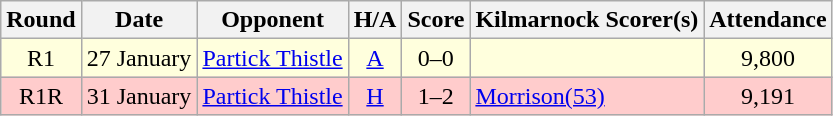<table class="wikitable" style="text-align:center">
<tr>
<th>Round</th>
<th>Date</th>
<th>Opponent</th>
<th>H/A</th>
<th>Score</th>
<th>Kilmarnock Scorer(s)</th>
<th>Attendance</th>
</tr>
<tr bgcolor=#FFFFDD>
<td>R1</td>
<td align=left>27 January</td>
<td align=left><a href='#'>Partick Thistle</a></td>
<td><a href='#'>A</a></td>
<td>0–0</td>
<td align=left></td>
<td>9,800</td>
</tr>
<tr bgcolor=#FFCCCC>
<td>R1R</td>
<td align=left>31 January</td>
<td align=left><a href='#'>Partick Thistle</a></td>
<td><a href='#'>H</a></td>
<td>1–2</td>
<td align=left><a href='#'>Morrison(53)</a></td>
<td>9,191</td>
</tr>
</table>
